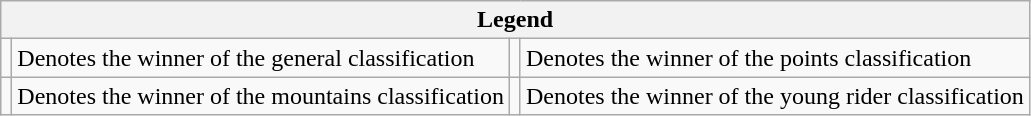<table class="wikitable">
<tr>
<th colspan="4">Legend</th>
</tr>
<tr>
<td></td>
<td>Denotes the winner of the general classification</td>
<td></td>
<td>Denotes the winner of the points classification</td>
</tr>
<tr>
<td></td>
<td>Denotes the winner of the mountains classification</td>
<td></td>
<td>Denotes the winner of the young rider classification</td>
</tr>
</table>
